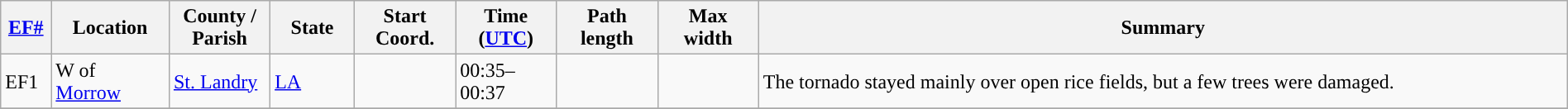<table class="wikitable sortable" style="width:100%;">
<tr>
<th scope="col"  style="width:3%; text-align:center;"><a href='#'>EF#</a></th>
<th scope="col"  style="width:7%; text-align:center;" class="unsortable">Location</th>
<th scope="col"  style="width:6%; text-align:center;" class="unsortable">County / Parish</th>
<th scope="col"  style="width:5%; text-align:center;">State</th>
<th scope="col"  style="width:6%; text-align:center;">Start Coord.</th>
<th scope="col"  style="width:6%; text-align:center;">Time (<a href='#'>UTC</a>)</th>
<th scope="col"  style="width:6%; text-align:center;">Path length</th>
<th scope="col"  style="width:6%; text-align:center;">Max width</th>
<th scope="col" class="unsortable" style="width:48%; text-align:center;">Summary</th>
</tr>
<tr>
<td>EF1</td>
<td>W of <a href='#'>Morrow</a></td>
<td><a href='#'>St. Landry</a></td>
<td><a href='#'>LA</a></td>
<td></td>
<td>00:35–00:37</td>
<td></td>
<td></td>
<td>The tornado stayed mainly over open rice fields, but a few trees were damaged.</td>
</tr>
<tr>
</tr>
</table>
